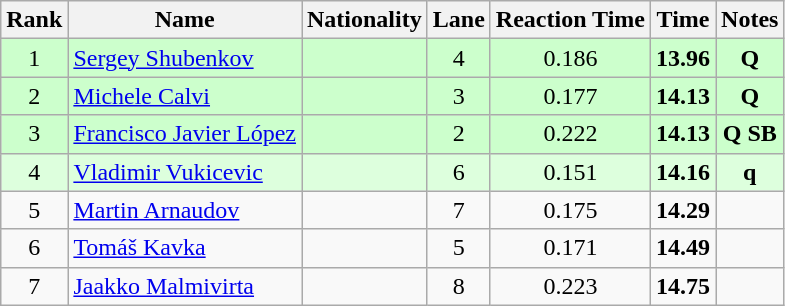<table class="wikitable sortable" style="text-align:center">
<tr>
<th>Rank</th>
<th>Name</th>
<th>Nationality</th>
<th>Lane</th>
<th>Reaction Time</th>
<th>Time</th>
<th>Notes</th>
</tr>
<tr bgcolor=ccffcc>
<td>1</td>
<td align=left><a href='#'>Sergey Shubenkov</a></td>
<td align=left></td>
<td>4</td>
<td>0.186</td>
<td><strong>13.96</strong></td>
<td><strong>Q</strong></td>
</tr>
<tr bgcolor=ccffcc>
<td>2</td>
<td align=left><a href='#'>Michele Calvi</a></td>
<td align=left></td>
<td>3</td>
<td>0.177</td>
<td><strong>14.13</strong></td>
<td><strong>Q</strong></td>
</tr>
<tr bgcolor=ccffcc>
<td>3</td>
<td align=left><a href='#'>Francisco Javier López</a></td>
<td align=left></td>
<td>2</td>
<td>0.222</td>
<td><strong>14.13</strong></td>
<td><strong>Q SB</strong></td>
</tr>
<tr bgcolor=ddffdd>
<td>4</td>
<td align=left><a href='#'>Vladimir Vukicevic</a></td>
<td align=left></td>
<td>6</td>
<td>0.151</td>
<td><strong>14.16</strong></td>
<td><strong>q</strong></td>
</tr>
<tr>
<td>5</td>
<td align=left><a href='#'>Martin Arnaudov</a></td>
<td align=left></td>
<td>7</td>
<td>0.175</td>
<td><strong>14.29</strong></td>
<td></td>
</tr>
<tr>
<td>6</td>
<td align=left><a href='#'>Tomáš Kavka</a></td>
<td align=left></td>
<td>5</td>
<td>0.171</td>
<td><strong>14.49</strong></td>
<td></td>
</tr>
<tr>
<td>7</td>
<td align=left><a href='#'>Jaakko Malmivirta</a></td>
<td align=left></td>
<td>8</td>
<td>0.223</td>
<td><strong>14.75</strong></td>
<td></td>
</tr>
</table>
